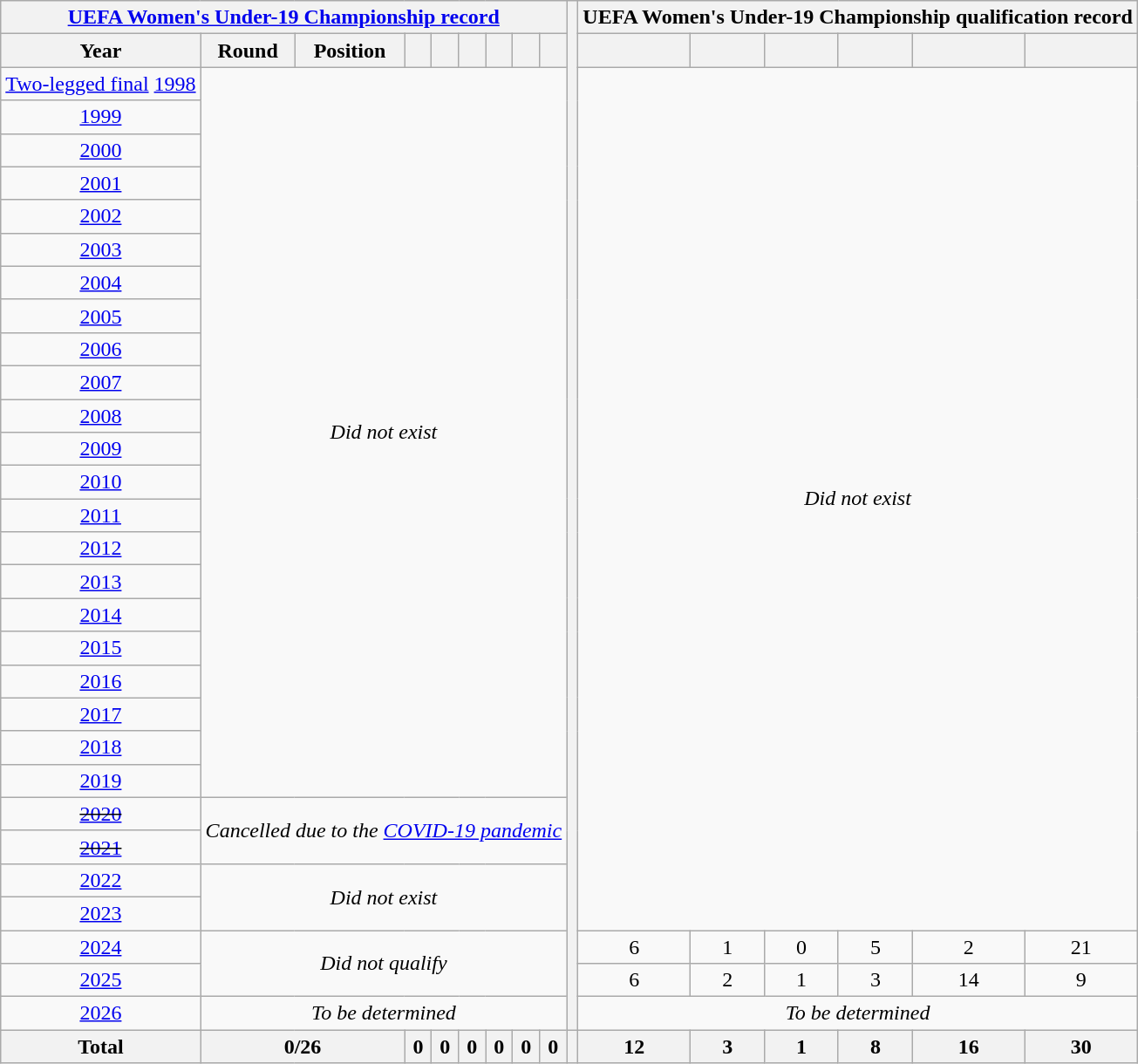<table class="wikitable" style="text-align: center;">
<tr>
<th colspan=9><a href='#'>UEFA Women's Under-19 Championship record</a></th>
<th style="width:1%;" rowspan="31"></th>
<th colspan=6>UEFA Women's Under-19 Championship qualification record</th>
</tr>
<tr>
<th>Year</th>
<th>Round</th>
<th>Position</th>
<th></th>
<th></th>
<th></th>
<th></th>
<th></th>
<th></th>
<th></th>
<th></th>
<th></th>
<th></th>
<th></th>
<th></th>
</tr>
<tr>
<td><a href='#'>Two-legged final</a> <a href='#'>1998</a></td>
<td colspan=8 rowspan=22><em>Did not exist</em></td>
<td colspan=8 rowspan=26><em>Did not exist</em></td>
</tr>
<tr>
<td> <a href='#'>1999</a></td>
</tr>
<tr>
<td> <a href='#'>2000</a></td>
</tr>
<tr>
<td> <a href='#'>2001</a></td>
</tr>
<tr>
<td> <a href='#'>2002</a></td>
</tr>
<tr>
<td> <a href='#'>2003</a></td>
</tr>
<tr>
<td> <a href='#'>2004</a></td>
</tr>
<tr>
<td> <a href='#'>2005</a></td>
</tr>
<tr>
<td> <a href='#'>2006</a></td>
</tr>
<tr>
<td> <a href='#'>2007</a></td>
</tr>
<tr>
<td> <a href='#'>2008</a></td>
</tr>
<tr>
<td> <a href='#'>2009</a></td>
</tr>
<tr>
<td> <a href='#'>2010</a></td>
</tr>
<tr>
<td> <a href='#'>2011</a></td>
</tr>
<tr>
<td> <a href='#'>2012</a></td>
</tr>
<tr>
<td> <a href='#'>2013</a></td>
</tr>
<tr>
<td> <a href='#'>2014</a></td>
</tr>
<tr>
<td> <a href='#'>2015</a></td>
</tr>
<tr>
<td> <a href='#'>2016</a></td>
</tr>
<tr>
<td> <a href='#'>2017</a></td>
</tr>
<tr>
<td> <a href='#'>2018</a></td>
</tr>
<tr>
<td> <a href='#'>2019</a></td>
</tr>
<tr>
<td> <s><a href='#'>2020</a></s></td>
<td colspan=8 rowspan=2><em>Cancelled due to the <a href='#'>COVID-19 pandemic</a></em></td>
</tr>
<tr>
<td> <s><a href='#'>2021</a></s></td>
</tr>
<tr>
<td> <a href='#'>2022</a></td>
<td colspan=8 rowspan=2><em>Did not exist</em></td>
</tr>
<tr>
<td> <a href='#'>2023</a></td>
</tr>
<tr>
<td> <a href='#'>2024</a></td>
<td colspan=8 rowspan=2><em>Did not qualify</em></td>
<td>6</td>
<td>1</td>
<td>0</td>
<td>5</td>
<td>2</td>
<td>21</td>
</tr>
<tr>
<td> <a href='#'>2025</a></td>
<td>6</td>
<td>2</td>
<td>1</td>
<td>3</td>
<td>14</td>
<td>9</td>
</tr>
<tr>
<td> <a href='#'>2026</a></td>
<td colspan=8><em>To be determined</em></td>
<td colspan=6><em>To be determined</em></td>
</tr>
<tr>
<th><strong>Total</strong></th>
<th colspan=2>0/26</th>
<th>0</th>
<th>0</th>
<th>0</th>
<th>0</th>
<th>0</th>
<th>0</th>
<th></th>
<th>12</th>
<th>3</th>
<th>1</th>
<th>8</th>
<th>16</th>
<th>30</th>
</tr>
</table>
